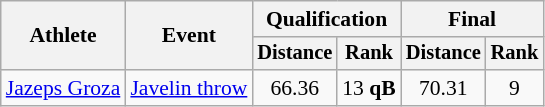<table class="wikitable" style="font-size:90%">
<tr>
<th rowspan=2>Athlete</th>
<th rowspan=2>Event</th>
<th colspan=2>Qualification</th>
<th colspan=2>Final</th>
</tr>
<tr style="font-size:95%">
<th>Distance</th>
<th>Rank</th>
<th>Distance</th>
<th>Rank</th>
</tr>
<tr align=center>
<td align=left><a href='#'>Jazeps Groza</a></td>
<td align=left><a href='#'>Javelin throw</a></td>
<td>66.36</td>
<td>13 <strong>qB</strong></td>
<td>70.31</td>
<td>9</td>
</tr>
</table>
